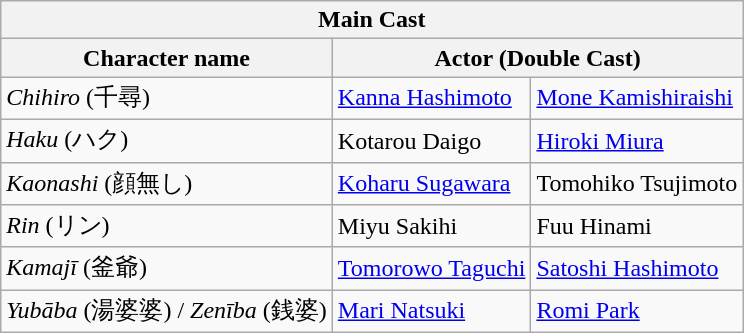<table class="wikitable">
<tr>
<th colspan="3">Main Cast</th>
</tr>
<tr>
<th>Character name</th>
<th colspan="2">Actor (Double Cast)</th>
</tr>
<tr>
<td><em>Chihiro</em> (千尋)</td>
<td><a href='#'>Kanna Hashimoto</a></td>
<td><a href='#'>Mone Kamishiraishi</a></td>
</tr>
<tr>
<td><em>Haku</em> (ハク)</td>
<td>Kotarou Daigo</td>
<td><a href='#'>Hiroki Miura</a></td>
</tr>
<tr>
<td><em>Kaonashi</em> (顔無し)</td>
<td><a href='#'>Koharu Sugawara</a></td>
<td>Tomohiko Tsujimoto</td>
</tr>
<tr>
<td><em>Rin</em> (リン)</td>
<td>Miyu Sakihi</td>
<td>Fuu Hinami</td>
</tr>
<tr>
<td><em>Kamajī</em> (釜爺)</td>
<td><a href='#'>Tomorowo Taguchi</a></td>
<td><a href='#'>Satoshi Hashimoto</a></td>
</tr>
<tr>
<td><em>Yubāba</em> (湯婆婆) / <em>Zenība</em> (銭婆)</td>
<td><a href='#'>Mari Natsuki</a></td>
<td><a href='#'>Romi Park</a></td>
</tr>
</table>
